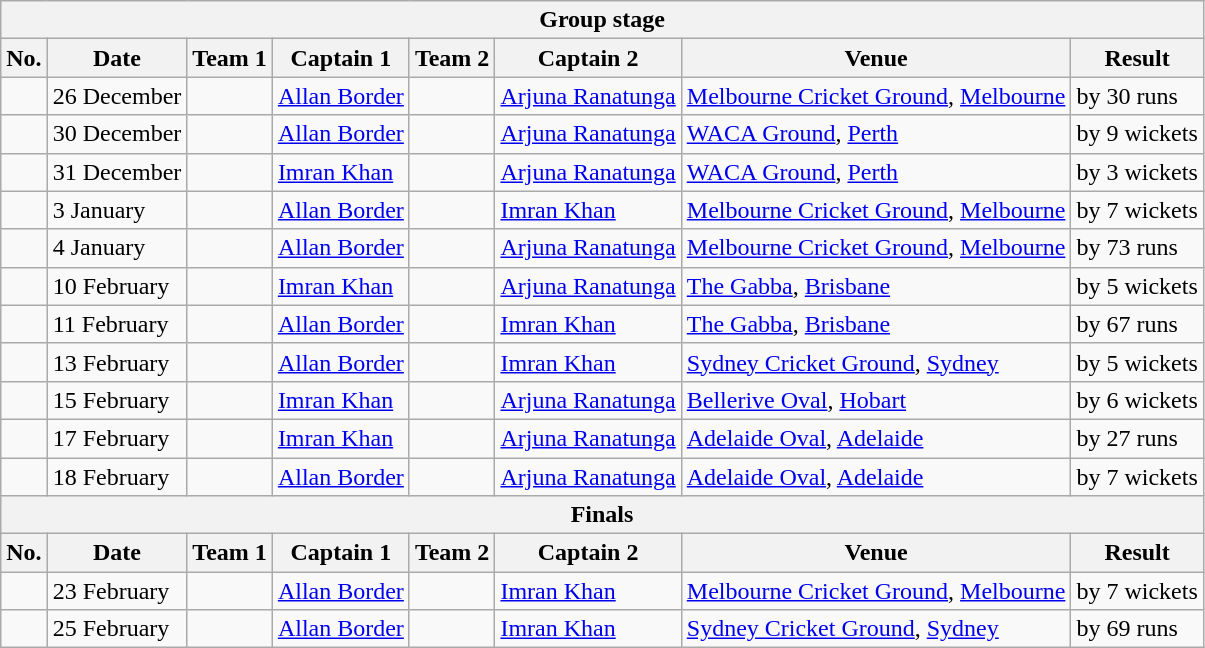<table class="wikitable">
<tr>
<th colspan="9">Group stage</th>
</tr>
<tr>
<th>No.</th>
<th>Date</th>
<th>Team 1</th>
<th>Captain 1</th>
<th>Team 2</th>
<th>Captain 2</th>
<th>Venue</th>
<th>Result</th>
</tr>
<tr>
<td></td>
<td>26 December</td>
<td></td>
<td><a href='#'>Allan Border</a></td>
<td></td>
<td><a href='#'>Arjuna Ranatunga</a></td>
<td><a href='#'>Melbourne Cricket Ground</a>, <a href='#'>Melbourne</a></td>
<td> by 30 runs</td>
</tr>
<tr>
<td></td>
<td>30 December</td>
<td></td>
<td><a href='#'>Allan Border</a></td>
<td></td>
<td><a href='#'>Arjuna Ranatunga</a></td>
<td><a href='#'>WACA Ground</a>, <a href='#'>Perth</a></td>
<td> by 9 wickets</td>
</tr>
<tr>
<td></td>
<td>31 December</td>
<td></td>
<td><a href='#'>Imran Khan</a></td>
<td></td>
<td><a href='#'>Arjuna Ranatunga</a></td>
<td><a href='#'>WACA Ground</a>, <a href='#'>Perth</a></td>
<td> by 3 wickets</td>
</tr>
<tr>
<td></td>
<td>3 January</td>
<td></td>
<td><a href='#'>Allan Border</a></td>
<td></td>
<td><a href='#'>Imran Khan</a></td>
<td><a href='#'>Melbourne Cricket Ground</a>, <a href='#'>Melbourne</a></td>
<td> by 7 wickets</td>
</tr>
<tr>
<td></td>
<td>4 January</td>
<td></td>
<td><a href='#'>Allan Border</a></td>
<td></td>
<td><a href='#'>Arjuna Ranatunga</a></td>
<td><a href='#'>Melbourne Cricket Ground</a>, <a href='#'>Melbourne</a></td>
<td> by 73 runs</td>
</tr>
<tr>
<td></td>
<td>10 February</td>
<td></td>
<td><a href='#'>Imran Khan</a></td>
<td></td>
<td><a href='#'>Arjuna Ranatunga</a></td>
<td><a href='#'>The Gabba</a>, <a href='#'>Brisbane</a></td>
<td> by 5 wickets</td>
</tr>
<tr>
<td></td>
<td>11 February</td>
<td></td>
<td><a href='#'>Allan Border</a></td>
<td></td>
<td><a href='#'>Imran Khan</a></td>
<td><a href='#'>The Gabba</a>, <a href='#'>Brisbane</a></td>
<td> by 67 runs</td>
</tr>
<tr>
<td></td>
<td>13 February</td>
<td></td>
<td><a href='#'>Allan Border</a></td>
<td></td>
<td><a href='#'>Imran Khan</a></td>
<td><a href='#'>Sydney Cricket Ground</a>, <a href='#'>Sydney</a></td>
<td> by 5 wickets</td>
</tr>
<tr>
<td></td>
<td>15 February</td>
<td></td>
<td><a href='#'>Imran Khan</a></td>
<td></td>
<td><a href='#'>Arjuna Ranatunga</a></td>
<td><a href='#'>Bellerive Oval</a>, <a href='#'>Hobart</a></td>
<td> by 6 wickets</td>
</tr>
<tr>
<td></td>
<td>17 February</td>
<td></td>
<td><a href='#'>Imran Khan</a></td>
<td></td>
<td><a href='#'>Arjuna Ranatunga</a></td>
<td><a href='#'>Adelaide Oval</a>, <a href='#'>Adelaide</a></td>
<td> by 27 runs</td>
</tr>
<tr>
<td></td>
<td>18 February</td>
<td></td>
<td><a href='#'>Allan Border</a></td>
<td></td>
<td><a href='#'>Arjuna Ranatunga</a></td>
<td><a href='#'>Adelaide Oval</a>, <a href='#'>Adelaide</a></td>
<td> by 7 wickets</td>
</tr>
<tr>
<th colspan="9">Finals</th>
</tr>
<tr>
<th>No.</th>
<th>Date</th>
<th>Team 1</th>
<th>Captain 1</th>
<th>Team 2</th>
<th>Captain 2</th>
<th>Venue</th>
<th>Result</th>
</tr>
<tr>
<td></td>
<td>23 February</td>
<td></td>
<td><a href='#'>Allan Border</a></td>
<td></td>
<td><a href='#'>Imran Khan</a></td>
<td><a href='#'>Melbourne Cricket Ground</a>, <a href='#'>Melbourne</a></td>
<td> by 7 wickets</td>
</tr>
<tr>
<td></td>
<td>25 February</td>
<td></td>
<td><a href='#'>Allan Border</a></td>
<td></td>
<td><a href='#'>Imran Khan</a></td>
<td><a href='#'>Sydney Cricket Ground</a>, <a href='#'>Sydney</a></td>
<td> by 69 runs</td>
</tr>
</table>
